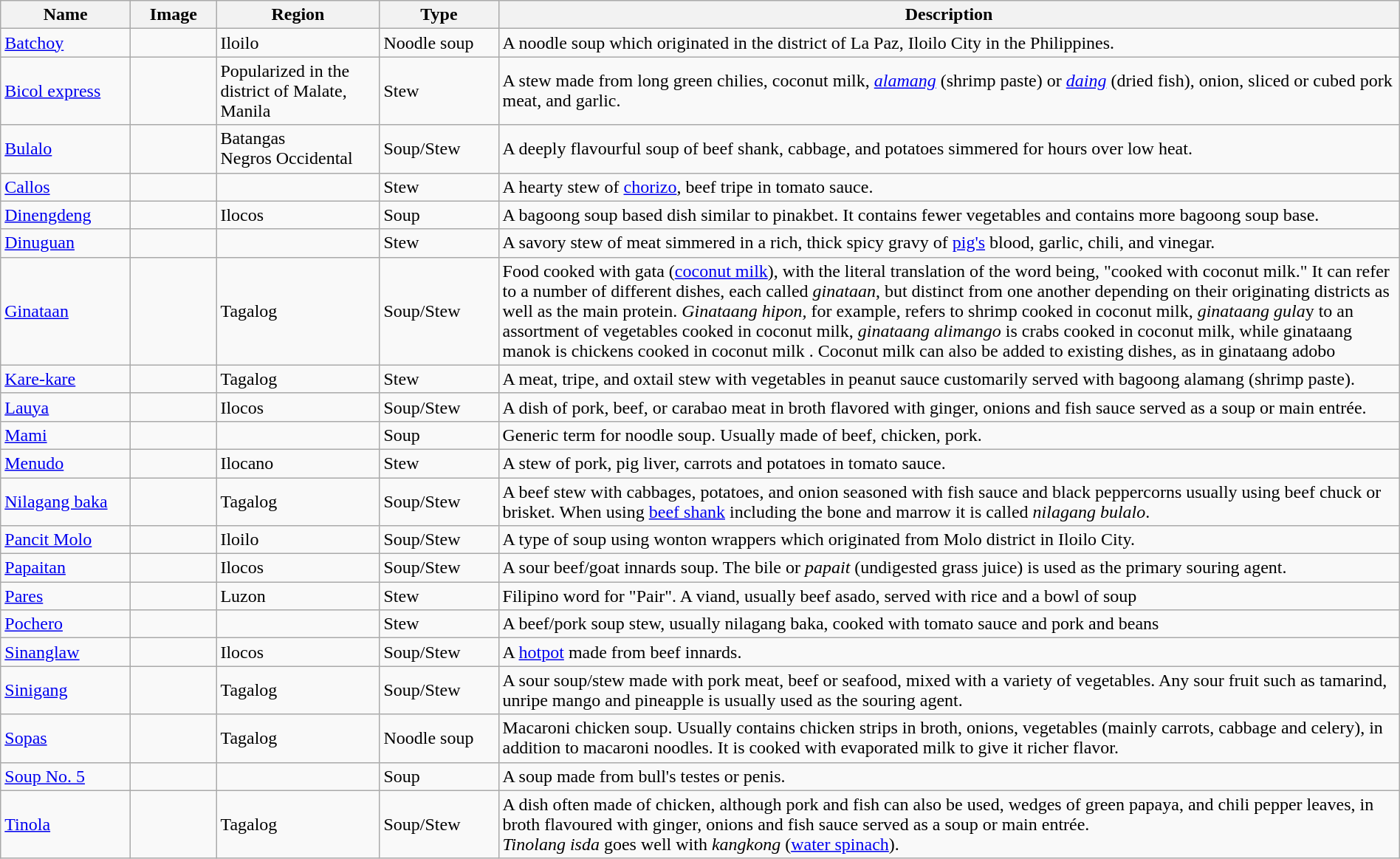<table class="wikitable sortable" width="100%">
<tr>
<th style="width:110px;">Name</th>
<th style="width:70px;">Image</th>
<th style="width:140px;">Region</th>
<th style="width:100px;">Type</th>
<th>Description</th>
</tr>
<tr>
<td><a href='#'>Batchoy</a></td>
<td></td>
<td>Iloilo</td>
<td>Noodle soup</td>
<td>A noodle soup which originated in the district of La Paz, Iloilo City in the Philippines.</td>
</tr>
<tr>
<td><a href='#'>Bicol express</a></td>
<td></td>
<td>Popularized in the district of Malate, Manila</td>
<td>Stew</td>
<td>A stew made from long green chilies, coconut milk, <em><a href='#'>alamang</a></em> (shrimp paste) or <em><a href='#'>daing</a></em> (dried fish), onion, sliced or cubed pork meat, and garlic.</td>
</tr>
<tr>
<td><a href='#'>Bulalo</a></td>
<td></td>
<td>Batangas<br>Negros Occidental</td>
<td>Soup/Stew</td>
<td>A deeply flavourful soup of beef shank, cabbage, and potatoes simmered for hours over low heat.</td>
</tr>
<tr>
<td><a href='#'>Callos</a></td>
<td></td>
<td></td>
<td>Stew</td>
<td>A hearty stew of <a href='#'>chorizo</a>, beef tripe in tomato sauce.</td>
</tr>
<tr>
<td><a href='#'>Dinengdeng</a></td>
<td></td>
<td>Ilocos</td>
<td>Soup</td>
<td>A bagoong soup based dish similar to pinakbet. It contains fewer vegetables and contains more bagoong soup base.</td>
</tr>
<tr>
<td><a href='#'>Dinuguan</a></td>
<td></td>
<td></td>
<td>Stew</td>
<td>A savory stew of meat simmered in a rich, thick spicy gravy of <a href='#'>pig's</a> blood, garlic, chili, and vinegar.</td>
</tr>
<tr>
<td><a href='#'>Ginataan</a></td>
<td></td>
<td>Tagalog</td>
<td>Soup/Stew</td>
<td>Food cooked with gata (<a href='#'>coconut milk</a>), with the literal translation of the word being, "cooked with coconut milk." It can refer to a number of different dishes, each called <em>ginataan</em>, but distinct from one another depending on their originating districts as well as the main protein. <em>Ginataang hipon,</em> for example, refers to shrimp cooked in coconut milk, <em>ginataang gula</em>y to an assortment of vegetables cooked in coconut milk, <em>ginataang alimango</em> is crabs cooked in coconut milk, while ginataang manok is chickens cooked in coconut milk . Coconut milk can also be added to existing dishes, as in ginataang adobo</td>
</tr>
<tr>
<td><a href='#'>Kare-kare</a></td>
<td></td>
<td>Tagalog</td>
<td>Stew</td>
<td>A meat, tripe, and oxtail stew with vegetables in peanut sauce customarily served with bagoong alamang (shrimp paste).</td>
</tr>
<tr>
<td><a href='#'>Lauya</a></td>
<td></td>
<td>Ilocos</td>
<td>Soup/Stew</td>
<td>A dish of pork, beef, or carabao meat in broth flavored with ginger, onions and fish sauce served as a soup or main entrée.</td>
</tr>
<tr>
<td><a href='#'>Mami</a></td>
<td></td>
<td></td>
<td>Soup</td>
<td>Generic term for noodle soup. Usually made of beef, chicken, pork.</td>
</tr>
<tr>
<td><a href='#'>Menudo</a></td>
<td></td>
<td>Ilocano</td>
<td>Stew</td>
<td>A stew of pork, pig liver, carrots and potatoes in tomato sauce.</td>
</tr>
<tr>
<td><a href='#'>Nilagang baka</a></td>
<td></td>
<td>Tagalog</td>
<td>Soup/Stew</td>
<td>A beef stew with cabbages, potatoes, and onion seasoned with fish sauce and black peppercorns usually using beef chuck or brisket. When using <a href='#'>beef shank</a> including the bone and marrow it is called <em>nilagang bulalo</em>.</td>
</tr>
<tr>
<td><a href='#'>Pancit Molo</a></td>
<td></td>
<td>Iloilo</td>
<td>Soup/Stew</td>
<td>A type of soup using wonton wrappers which originated from Molo district in Iloilo City.</td>
</tr>
<tr>
<td><a href='#'>Papaitan</a></td>
<td></td>
<td>Ilocos</td>
<td>Soup/Stew</td>
<td>A sour beef/goat innards soup. The bile or <em>papait</em> (undigested grass juice) is used as the primary souring agent.</td>
</tr>
<tr>
<td><a href='#'>Pares</a></td>
<td></td>
<td>Luzon</td>
<td>Stew</td>
<td>Filipino word for "Pair". A viand, usually beef asado, served with rice and a bowl of soup</td>
</tr>
<tr>
<td><a href='#'>Pochero</a></td>
<td></td>
<td></td>
<td>Stew</td>
<td>A beef/pork soup stew, usually nilagang baka, cooked with tomato sauce and pork and beans</td>
</tr>
<tr>
<td><a href='#'>Sinanglaw</a></td>
<td></td>
<td>Ilocos</td>
<td>Soup/Stew</td>
<td>A <a href='#'>hotpot</a> made from beef innards.</td>
</tr>
<tr>
<td><a href='#'>Sinigang</a></td>
<td></td>
<td>Tagalog</td>
<td>Soup/Stew</td>
<td>A sour soup/stew made with pork meat, beef or seafood, mixed with a variety of vegetables. Any sour fruit such as tamarind, unripe mango and pineapple is usually used as the souring agent.</td>
</tr>
<tr>
<td><a href='#'>Sopas</a></td>
<td></td>
<td>Tagalog</td>
<td>Noodle soup</td>
<td>Macaroni chicken soup. Usually contains chicken strips in broth, onions, vegetables (mainly carrots, cabbage and celery), in addition to macaroni noodles. It is cooked with evaporated milk to give it richer flavor.</td>
</tr>
<tr>
<td><a href='#'>Soup No. 5</a></td>
<td></td>
<td></td>
<td>Soup</td>
<td>A soup made from bull's testes or penis.</td>
</tr>
<tr>
<td><a href='#'>Tinola</a></td>
<td></td>
<td>Tagalog</td>
<td>Soup/Stew</td>
<td>A dish often made of chicken, although pork and fish can also be used, wedges of green papaya, and chili pepper leaves, in broth flavoured with ginger, onions and fish sauce served as a soup or main entrée.<br><em>Tinolang isda</em> goes well with <em>kangkong</em> (<a href='#'>water spinach</a>).</td>
</tr>
</table>
